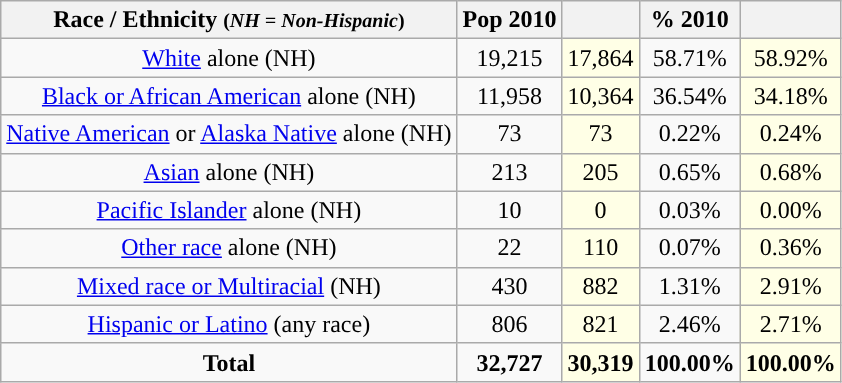<table class="wikitable" style="text-align:center;">
<tr>
<th>Race / Ethnicity <small>(<em>NH = Non-Hispanic</em>)</small></th>
<th>Pop 2010</th>
<th></th>
<th>% 2010</th>
<th></th>
</tr>
<tr>
<td><a href='#'>White</a> alone (NH)</td>
<td>19,215</td>
<td style='background: #ffffe6;'>17,864</td>
<td>58.71%</td>
<td style='background: #ffffe6;'>58.92%</td>
</tr>
<tr>
<td><a href='#'>Black or African American</a> alone (NH)</td>
<td>11,958</td>
<td style='background: #ffffe6;'>10,364</td>
<td>36.54%</td>
<td style='background: #ffffe6;'>34.18%</td>
</tr>
<tr>
<td><a href='#'>Native American</a> or <a href='#'>Alaska Native</a> alone (NH)</td>
<td>73</td>
<td style='background: #ffffe6;'>73</td>
<td>0.22%</td>
<td style='background: #ffffe6;'>0.24%</td>
</tr>
<tr>
<td><a href='#'>Asian</a> alone (NH)</td>
<td>213</td>
<td style='background: #ffffe6;'>205</td>
<td>0.65%</td>
<td style='background: #ffffe6;'>0.68%</td>
</tr>
<tr>
<td><a href='#'>Pacific Islander</a> alone (NH)</td>
<td>10</td>
<td style='background: #ffffe6;'>0</td>
<td>0.03%</td>
<td style='background: #ffffe6;'>0.00%</td>
</tr>
<tr>
<td><a href='#'>Other race</a> alone (NH)</td>
<td>22</td>
<td style='background: #ffffe6;'>110</td>
<td>0.07%</td>
<td style='background: #ffffe6;'>0.36%</td>
</tr>
<tr>
<td><a href='#'>Mixed race or Multiracial</a> (NH)</td>
<td>430</td>
<td style='background: #ffffe6;'>882</td>
<td>1.31%</td>
<td style='background: #ffffe6;'>2.91%</td>
</tr>
<tr>
<td><a href='#'>Hispanic or Latino</a> (any race)</td>
<td>806</td>
<td style='background: #ffffe6;'>821</td>
<td>2.46%</td>
<td style='background: #ffffe6;'>2.71%</td>
</tr>
<tr>
<td><strong>Total</strong></td>
<td><strong>32,727</strong></td>
<td style='background: #ffffe6;'><strong>30,319</strong></td>
<td><strong>100.00%</strong></td>
<td style='background: #ffffe6;'><strong>100.00%</strong></td>
</tr>
</table>
